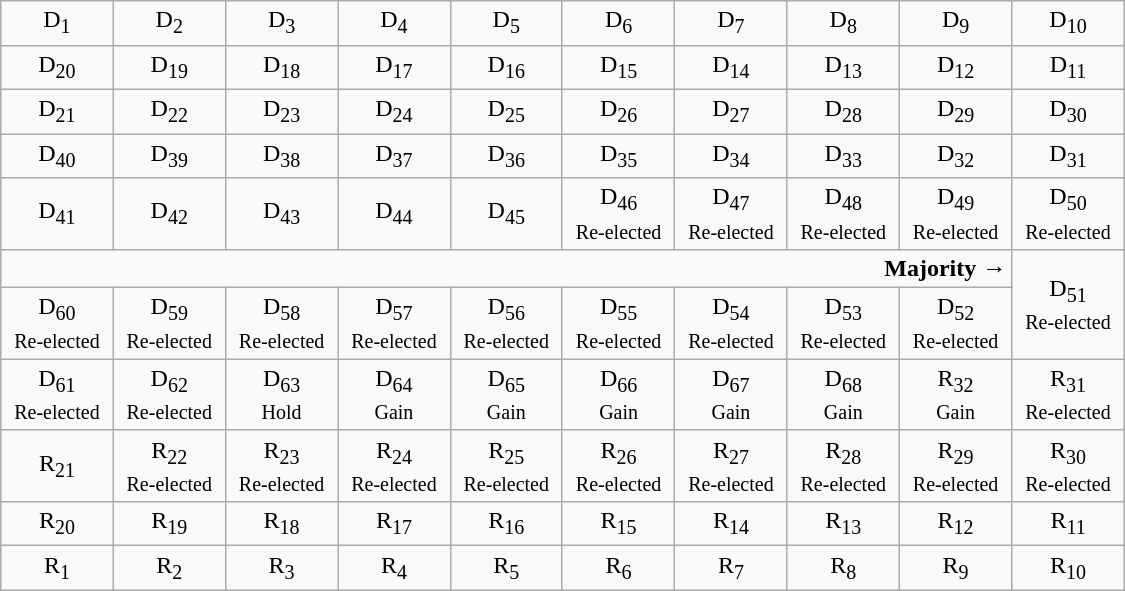<table class="wikitable" style="text-align:center" width=750px>
<tr>
<td>D<sub>1</sub></td>
<td>D<sub>2</sub></td>
<td>D<sub>3</sub></td>
<td>D<sub>4</sub></td>
<td>D<sub>5</sub></td>
<td>D<sub>6</sub></td>
<td>D<sub>7</sub></td>
<td>D<sub>8</sub></td>
<td>D<sub>9</sub></td>
<td>D<sub>10</sub></td>
</tr>
<tr>
<td width=10%  >D<sub>20</sub></td>
<td width=10%  >D<sub>19</sub></td>
<td width=10%  >D<sub>18</sub></td>
<td width=10%  >D<sub>17</sub></td>
<td width=10%  >D<sub>16</sub></td>
<td width=10%  >D<sub>15</sub></td>
<td width=10%  >D<sub>14</sub></td>
<td width=10%  >D<sub>13</sub></td>
<td width=10%  >D<sub>12</sub></td>
<td width=10%  >D<sub>11</sub></td>
</tr>
<tr>
<td>D<sub>21</sub></td>
<td>D<sub>22</sub></td>
<td>D<sub>23</sub></td>
<td>D<sub>24</sub></td>
<td>D<sub>25</sub></td>
<td>D<sub>26</sub></td>
<td>D<sub>27</sub></td>
<td>D<sub>28</sub></td>
<td>D<sub>29</sub></td>
<td>D<sub>30</sub></td>
</tr>
<tr>
<td>D<sub>40</sub></td>
<td>D<sub>39</sub></td>
<td>D<sub>38</sub></td>
<td>D<sub>37</sub></td>
<td>D<sub>36</sub></td>
<td>D<sub>35</sub></td>
<td>D<sub>34</sub></td>
<td>D<sub>33</sub></td>
<td>D<sub>32</sub></td>
<td>D<sub>31</sub></td>
</tr>
<tr>
<td>D<sub>41</sub></td>
<td>D<sub>42</sub></td>
<td>D<sub>43</sub></td>
<td>D<sub>44</sub></td>
<td>D<sub>45</sub></td>
<td>D<sub>46</sub><br><small>Re-elected</small></td>
<td>D<sub>47</sub><br><small>Re-elected</small></td>
<td>D<sub>48</sub><br><small>Re-elected</small></td>
<td>D<sub>49</sub><br><small>Re-elected</small></td>
<td>D<sub>50</sub><br><small>Re-elected</small></td>
</tr>
<tr>
<td colspan=9 align=right><strong>Majority →</strong></td>
<td rowspan=2 >D<sub>51</sub><br><small>Re-elected</small></td>
</tr>
<tr>
<td>D<sub>60</sub><br><small>Re-elected</small></td>
<td>D<sub>59</sub><br><small>Re-elected</small></td>
<td>D<sub>58</sub><br><small>Re-elected</small></td>
<td>D<sub>57</sub><br><small>Re-elected</small></td>
<td>D<sub>56</sub><br><small>Re-elected</small></td>
<td>D<sub>55</sub><br><small>Re-elected</small></td>
<td>D<sub>54</sub><br><small>Re-elected</small></td>
<td>D<sub>53</sub><br><small>Re-elected</small></td>
<td>D<sub>52</sub><br><small>Re-elected</small></td>
</tr>
<tr>
<td>D<sub>61</sub><br><small>Re-elected</small></td>
<td>D<sub>62</sub><br><small>Re-elected</small></td>
<td>D<sub>63</sub><br><small>Hold</small></td>
<td>D<sub>64</sub><br><small>Gain</small></td>
<td>D<sub>65</sub><br><small>Gain</small></td>
<td>D<sub>66</sub><br><small>Gain</small></td>
<td>D<sub>67</sub><br><small>Gain</small></td>
<td>D<sub>68</sub><br><small>Gain</small></td>
<td>R<sub>32</sub><br><small>Gain</small></td>
<td>R<sub>31</sub><br><small>Re-elected</small></td>
</tr>
<tr>
<td>R<sub>21</sub></td>
<td>R<sub>22</sub><br><small>Re-elected</small></td>
<td>R<sub>23</sub><br><small>Re-elected</small></td>
<td>R<sub>24</sub><br><small>Re-elected</small></td>
<td>R<sub>25</sub><br><small>Re-elected</small></td>
<td>R<sub>26</sub><br><small>Re-elected</small></td>
<td>R<sub>27</sub><br><small>Re-elected</small></td>
<td>R<sub>28</sub><br><small>Re-elected</small></td>
<td>R<sub>29</sub><br><small>Re-elected</small></td>
<td>R<sub>30</sub><br><small>Re-elected</small></td>
</tr>
<tr>
<td>R<sub>20</sub></td>
<td>R<sub>19</sub></td>
<td>R<sub>18</sub></td>
<td>R<sub>17</sub></td>
<td>R<sub>16</sub></td>
<td>R<sub>15</sub></td>
<td>R<sub>14</sub></td>
<td>R<sub>13</sub></td>
<td>R<sub>12</sub></td>
<td>R<sub>11</sub></td>
</tr>
<tr>
<td>R<sub>1</sub></td>
<td>R<sub>2</sub></td>
<td>R<sub>3</sub></td>
<td>R<sub>4</sub></td>
<td>R<sub>5</sub></td>
<td>R<sub>6</sub></td>
<td>R<sub>7</sub></td>
<td>R<sub>8</sub></td>
<td>R<sub>9</sub></td>
<td>R<sub>10</sub></td>
</tr>
</table>
